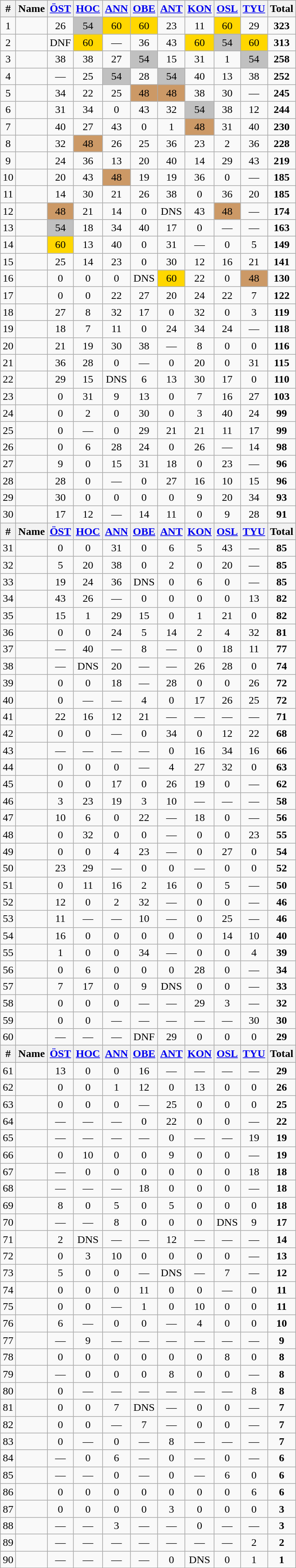<table class="wikitable sortable" style="text-align:center;">
<tr>
<th>#</th>
<th>Name</th>
<th><a href='#'>ÖST</a></th>
<th><a href='#'>HOC</a></th>
<th><a href='#'>ANN</a></th>
<th><a href='#'>OBE</a></th>
<th><a href='#'>ANT</a></th>
<th><a href='#'>KON</a></th>
<th><a href='#'>OSL</a></th>
<th><a href='#'>TYU</a></th>
<th><strong>Total</strong> </th>
</tr>
<tr>
<td>1</td>
<td align="left"></td>
<td>26</td>
<td bgcolor="silver">54</td>
<td bgcolor="gold">60</td>
<td bgcolor="gold">60</td>
<td>23</td>
<td>11</td>
<td bgcolor="gold">60</td>
<td>29</td>
<td><strong>323</strong></td>
</tr>
<tr>
<td>2</td>
<td align="left"></td>
<td>DNF</td>
<td bgcolor="gold">60</td>
<td>—</td>
<td>36</td>
<td>43</td>
<td bgcolor="gold">60</td>
<td bgcolor="silver">54</td>
<td bgcolor="gold">60</td>
<td><strong>313</strong></td>
</tr>
<tr>
<td>3</td>
<td align="left"></td>
<td>38</td>
<td>38</td>
<td>27</td>
<td bgcolor="silver">54</td>
<td>15</td>
<td>31</td>
<td>1</td>
<td bgcolor="silver">54</td>
<td><strong>258</strong></td>
</tr>
<tr>
<td>4</td>
<td align="left"></td>
<td>—</td>
<td>25</td>
<td bgcolor="silver">54</td>
<td>28</td>
<td bgcolor="silver">54</td>
<td>40</td>
<td>13</td>
<td>38</td>
<td><strong>252</strong></td>
</tr>
<tr>
<td>5</td>
<td align="left"></td>
<td>34</td>
<td>22</td>
<td>25</td>
<td bgcolor="CC9966">48</td>
<td bgcolor="CC9966">48</td>
<td>38</td>
<td>30</td>
<td>—</td>
<td><strong>245</strong></td>
</tr>
<tr>
<td>6</td>
<td align="left"></td>
<td>31</td>
<td>34</td>
<td>0</td>
<td>43</td>
<td>32</td>
<td bgcolor="silver">54</td>
<td>38</td>
<td>12</td>
<td><strong>244</strong></td>
</tr>
<tr>
<td>7</td>
<td align="left"></td>
<td>40</td>
<td>27</td>
<td>43</td>
<td>0</td>
<td>1</td>
<td bgcolor="CC9966">48</td>
<td>31</td>
<td>40</td>
<td><strong>230</strong></td>
</tr>
<tr>
<td>8</td>
<td align="left"></td>
<td>32</td>
<td bgcolor="CC9966">48</td>
<td>26</td>
<td>25</td>
<td>36</td>
<td>23</td>
<td>2</td>
<td>36</td>
<td><strong>228</strong></td>
</tr>
<tr>
<td>9</td>
<td align="left"></td>
<td>24</td>
<td>36</td>
<td>13</td>
<td>20</td>
<td>40</td>
<td>14</td>
<td>29</td>
<td>43</td>
<td><strong>219</strong></td>
</tr>
<tr>
<td>10</td>
<td align="left"></td>
<td>20</td>
<td>43</td>
<td bgcolor="CC9966">48</td>
<td>19</td>
<td>19</td>
<td>36</td>
<td>0</td>
<td>—</td>
<td><strong>185</strong></td>
</tr>
<tr>
<td>11</td>
<td align="left"></td>
<td>14</td>
<td>30</td>
<td>21</td>
<td>26</td>
<td>38</td>
<td>0</td>
<td>36</td>
<td>20</td>
<td><strong>185</strong></td>
</tr>
<tr>
<td>12</td>
<td align="left"></td>
<td bgcolor="CC9966">48</td>
<td>21</td>
<td>14</td>
<td>0</td>
<td>DNS</td>
<td>43</td>
<td bgcolor="CC9966">48</td>
<td>—</td>
<td><strong>174</strong></td>
</tr>
<tr>
<td>13</td>
<td align="left"></td>
<td bgcolor="silver">54</td>
<td>18</td>
<td>34</td>
<td>40</td>
<td>17</td>
<td>0</td>
<td>—</td>
<td>—</td>
<td><strong>163</strong></td>
</tr>
<tr>
<td>14</td>
<td align="left"></td>
<td bgcolor="gold">60</td>
<td>13</td>
<td>40</td>
<td>0</td>
<td>31</td>
<td>—</td>
<td>0</td>
<td>5</td>
<td><strong>149</strong></td>
</tr>
<tr>
<td>15</td>
<td align="left"></td>
<td>25</td>
<td>14</td>
<td>23</td>
<td>0</td>
<td>30</td>
<td>12</td>
<td>16</td>
<td>21</td>
<td><strong>141</strong></td>
</tr>
<tr>
<td>16</td>
<td align="left"></td>
<td>0</td>
<td>0</td>
<td>0</td>
<td>DNS</td>
<td bgcolor="gold">60</td>
<td>22</td>
<td>0</td>
<td bgcolor="CC9966">48</td>
<td><strong>130</strong></td>
</tr>
<tr>
<td>17</td>
<td align="left"></td>
<td>0</td>
<td>0</td>
<td>22</td>
<td>27</td>
<td>20</td>
<td>24</td>
<td>22</td>
<td>7</td>
<td><strong>122</strong></td>
</tr>
<tr>
<td>18</td>
<td align="left"></td>
<td>27</td>
<td>8</td>
<td>32</td>
<td>17</td>
<td>0</td>
<td>32</td>
<td>0</td>
<td>3</td>
<td><strong>119</strong></td>
</tr>
<tr>
<td>19</td>
<td align="left"></td>
<td>18</td>
<td>7</td>
<td>11</td>
<td>0</td>
<td>24</td>
<td>34</td>
<td>24</td>
<td>—</td>
<td><strong>118</strong></td>
</tr>
<tr>
<td>20</td>
<td align="left"></td>
<td>21</td>
<td>19</td>
<td>30</td>
<td>38</td>
<td>—</td>
<td>8</td>
<td>0</td>
<td>0</td>
<td><strong>116</strong></td>
</tr>
<tr>
<td>21</td>
<td align="left"></td>
<td>36</td>
<td>28</td>
<td>0</td>
<td>—</td>
<td>0</td>
<td>20</td>
<td>0</td>
<td>31</td>
<td><strong>115</strong></td>
</tr>
<tr>
<td>22</td>
<td align="left"></td>
<td>29</td>
<td>15</td>
<td>DNS</td>
<td>6</td>
<td>13</td>
<td>30</td>
<td>17</td>
<td>0</td>
<td><strong>110</strong></td>
</tr>
<tr>
<td>23</td>
<td align="left"></td>
<td>0</td>
<td>31</td>
<td>9</td>
<td>13</td>
<td>0</td>
<td>7</td>
<td>16</td>
<td>27</td>
<td><strong>103</strong></td>
</tr>
<tr>
<td>24</td>
<td align="left"></td>
<td>0</td>
<td>2</td>
<td>0</td>
<td>30</td>
<td>0</td>
<td>3</td>
<td>40</td>
<td>24</td>
<td><strong>99</strong></td>
</tr>
<tr>
<td>25</td>
<td align="left"></td>
<td>0</td>
<td>—</td>
<td>0</td>
<td>29</td>
<td>21</td>
<td>21</td>
<td>11</td>
<td>17</td>
<td><strong>99</strong></td>
</tr>
<tr>
<td>26</td>
<td align="left"></td>
<td>0</td>
<td>6</td>
<td>28</td>
<td>24</td>
<td>0</td>
<td>26</td>
<td>—</td>
<td>14</td>
<td><strong>98</strong></td>
</tr>
<tr>
<td>27</td>
<td align="left"></td>
<td>9</td>
<td>0</td>
<td>15</td>
<td>31</td>
<td>18</td>
<td>0</td>
<td>23</td>
<td>—</td>
<td><strong>96</strong></td>
</tr>
<tr>
<td>28</td>
<td align="left"></td>
<td>28</td>
<td>0</td>
<td>—</td>
<td>0</td>
<td>27</td>
<td>16</td>
<td>10</td>
<td>15</td>
<td><strong>96</strong></td>
</tr>
<tr>
<td>29</td>
<td align="left"></td>
<td>30</td>
<td>0</td>
<td>0</td>
<td>0</td>
<td>0</td>
<td>9</td>
<td>20</td>
<td>34</td>
<td><strong>93</strong></td>
</tr>
<tr>
<td>30</td>
<td align="left"></td>
<td>17</td>
<td>12</td>
<td>—</td>
<td>14</td>
<td>11</td>
<td>0</td>
<td>9</td>
<td>28</td>
<td><strong>91</strong></td>
</tr>
<tr>
<th>#</th>
<th>Name</th>
<th><a href='#'>ÖST</a></th>
<th><a href='#'>HOC</a></th>
<th><a href='#'>ANN</a></th>
<th><a href='#'>OBE</a></th>
<th><a href='#'>ANT</a></th>
<th><a href='#'>KON</a></th>
<th><a href='#'>OSL</a></th>
<th><a href='#'>TYU</a></th>
<th><strong>Total</strong></th>
</tr>
<tr>
<td>31</td>
<td align="left"></td>
<td>0</td>
<td>0</td>
<td>31</td>
<td>0</td>
<td>6</td>
<td>5</td>
<td>43</td>
<td>—</td>
<td><strong>85</strong></td>
</tr>
<tr>
<td>32</td>
<td align="left"></td>
<td>5</td>
<td>20</td>
<td>38</td>
<td>0</td>
<td>2</td>
<td>0</td>
<td>20</td>
<td>—</td>
<td><strong>85</strong></td>
</tr>
<tr>
<td>33</td>
<td align="left"></td>
<td>19</td>
<td>24</td>
<td>36</td>
<td>DNS</td>
<td>0</td>
<td>6</td>
<td>0</td>
<td>—</td>
<td><strong>85</strong></td>
</tr>
<tr>
<td>34</td>
<td align="left"></td>
<td>43</td>
<td>26</td>
<td>—</td>
<td>0</td>
<td>0</td>
<td>0</td>
<td>0</td>
<td>13</td>
<td><strong>82</strong></td>
</tr>
<tr>
<td>35</td>
<td align="left"></td>
<td>15</td>
<td>1</td>
<td>29</td>
<td>15</td>
<td>0</td>
<td>1</td>
<td>21</td>
<td>0</td>
<td><strong>82</strong></td>
</tr>
<tr>
<td>36</td>
<td align="left"></td>
<td>0</td>
<td>0</td>
<td>24</td>
<td>5</td>
<td>14</td>
<td>2</td>
<td>4</td>
<td>32</td>
<td><strong>81</strong></td>
</tr>
<tr>
<td>37</td>
<td align="left"></td>
<td>—</td>
<td>40</td>
<td>—</td>
<td>8</td>
<td>—</td>
<td>0</td>
<td>18</td>
<td>11</td>
<td><strong>77</strong></td>
</tr>
<tr>
<td>38</td>
<td align="left"></td>
<td>—</td>
<td>DNS</td>
<td>20</td>
<td>—</td>
<td>—</td>
<td>26</td>
<td>28</td>
<td>0</td>
<td><strong>74</strong></td>
</tr>
<tr>
<td>39</td>
<td align="left"></td>
<td>0</td>
<td>0</td>
<td>18</td>
<td>—</td>
<td>28</td>
<td>0</td>
<td>0</td>
<td>26</td>
<td><strong>72</strong></td>
</tr>
<tr>
<td>40</td>
<td align="left"></td>
<td>0</td>
<td>—</td>
<td>—</td>
<td>4</td>
<td>0</td>
<td>17</td>
<td>26</td>
<td>25</td>
<td><strong>72</strong></td>
</tr>
<tr>
<td>41</td>
<td align="left"></td>
<td>22</td>
<td>16</td>
<td>12</td>
<td>21</td>
<td>—</td>
<td>—</td>
<td>—</td>
<td>—</td>
<td><strong>71</strong></td>
</tr>
<tr>
<td>42</td>
<td align="left"></td>
<td>0</td>
<td>0</td>
<td>—</td>
<td>0</td>
<td>34</td>
<td>0</td>
<td>12</td>
<td>22</td>
<td><strong>68</strong></td>
</tr>
<tr>
<td>43</td>
<td align="left"></td>
<td>—</td>
<td>—</td>
<td>—</td>
<td>—</td>
<td>0</td>
<td>16</td>
<td>34</td>
<td>16</td>
<td><strong>66</strong></td>
</tr>
<tr>
<td>44</td>
<td align="left"></td>
<td>0</td>
<td>0</td>
<td>0</td>
<td>—</td>
<td>4</td>
<td>27</td>
<td>32</td>
<td>0</td>
<td><strong>63</strong></td>
</tr>
<tr>
<td>45</td>
<td align="left"></td>
<td>0</td>
<td>0</td>
<td>17</td>
<td>0</td>
<td>26</td>
<td>19</td>
<td>0</td>
<td>—</td>
<td><strong>62</strong></td>
</tr>
<tr>
<td>46</td>
<td align="left"></td>
<td>3</td>
<td>23</td>
<td>19</td>
<td>3</td>
<td>10</td>
<td>—</td>
<td>—</td>
<td>—</td>
<td><strong>58</strong></td>
</tr>
<tr>
<td>47</td>
<td align="left"></td>
<td>10</td>
<td>6</td>
<td>0</td>
<td>22</td>
<td>—</td>
<td>18</td>
<td>0</td>
<td>—</td>
<td><strong>56</strong></td>
</tr>
<tr>
<td>48</td>
<td align="left"></td>
<td>0</td>
<td>32</td>
<td>0</td>
<td>0</td>
<td>—</td>
<td>0</td>
<td>0</td>
<td>23</td>
<td><strong>55</strong></td>
</tr>
<tr>
<td>49</td>
<td align="left"></td>
<td>0</td>
<td>0</td>
<td>4</td>
<td>23</td>
<td>—</td>
<td>0</td>
<td>27</td>
<td>0</td>
<td><strong>54</strong></td>
</tr>
<tr>
<td>50</td>
<td align="left"></td>
<td>23</td>
<td>29</td>
<td>—</td>
<td>0</td>
<td>0</td>
<td>—</td>
<td>0</td>
<td>0</td>
<td><strong>52</strong></td>
</tr>
<tr>
<td>51</td>
<td align="left"></td>
<td>0</td>
<td>11</td>
<td>16</td>
<td>2</td>
<td>16</td>
<td>0</td>
<td>5</td>
<td>—</td>
<td><strong>50</strong></td>
</tr>
<tr>
<td>52</td>
<td align="left"></td>
<td>12</td>
<td>0</td>
<td>2</td>
<td>32</td>
<td>—</td>
<td>0</td>
<td>0</td>
<td>—</td>
<td><strong>46</strong></td>
</tr>
<tr>
<td>53</td>
<td align="left"></td>
<td>11</td>
<td>—</td>
<td>—</td>
<td>10</td>
<td>—</td>
<td>0</td>
<td>25</td>
<td>—</td>
<td><strong>46</strong></td>
</tr>
<tr>
<td>54</td>
<td align="left"></td>
<td>16</td>
<td>0</td>
<td>0</td>
<td>0</td>
<td>0</td>
<td>0</td>
<td>14</td>
<td>10</td>
<td><strong>40</strong></td>
</tr>
<tr>
<td>55</td>
<td align="left"></td>
<td>1</td>
<td>0</td>
<td>0</td>
<td>34</td>
<td>—</td>
<td>0</td>
<td>0</td>
<td>4</td>
<td><strong>39</strong></td>
</tr>
<tr>
<td>56</td>
<td align="left"></td>
<td>0</td>
<td>6</td>
<td>0</td>
<td>0</td>
<td>0</td>
<td>28</td>
<td>0</td>
<td>—</td>
<td><strong>34</strong></td>
</tr>
<tr>
<td>57</td>
<td align="left"></td>
<td>7</td>
<td>17</td>
<td>0</td>
<td>9</td>
<td>DNS</td>
<td>0</td>
<td>0</td>
<td>—</td>
<td><strong>33</strong></td>
</tr>
<tr>
<td>58</td>
<td align="left"></td>
<td>0</td>
<td>0</td>
<td>0</td>
<td>—</td>
<td>—</td>
<td>29</td>
<td>3</td>
<td>—</td>
<td><strong>32</strong></td>
</tr>
<tr>
<td>59</td>
<td align="left"></td>
<td>0</td>
<td>0</td>
<td>—</td>
<td>—</td>
<td>—</td>
<td>—</td>
<td>—</td>
<td>30</td>
<td><strong>30</strong></td>
</tr>
<tr>
<td>60</td>
<td align="left"></td>
<td>—</td>
<td>—</td>
<td>—</td>
<td>DNF</td>
<td>29</td>
<td>0</td>
<td>0</td>
<td>0</td>
<td><strong>29</strong></td>
</tr>
<tr>
<th>#</th>
<th>Name</th>
<th><a href='#'>ÖST</a></th>
<th><a href='#'>HOC</a></th>
<th><a href='#'>ANN</a></th>
<th><a href='#'>OBE</a></th>
<th><a href='#'>ANT</a></th>
<th><a href='#'>KON</a></th>
<th><a href='#'>OSL</a></th>
<th><a href='#'>TYU</a></th>
<th><strong>Total</strong></th>
</tr>
<tr>
<td>61</td>
<td align="left"></td>
<td>13</td>
<td>0</td>
<td>0</td>
<td>16</td>
<td>—</td>
<td>—</td>
<td>—</td>
<td>—</td>
<td><strong>29</strong></td>
</tr>
<tr>
<td>62</td>
<td align="left"></td>
<td>0</td>
<td>0</td>
<td>1</td>
<td>12</td>
<td>0</td>
<td>13</td>
<td>0</td>
<td>0</td>
<td><strong>26</strong></td>
</tr>
<tr>
<td>63</td>
<td align="left"></td>
<td>0</td>
<td>0</td>
<td>0</td>
<td>—</td>
<td>25</td>
<td>0</td>
<td>0</td>
<td>0</td>
<td><strong>25</strong></td>
</tr>
<tr>
<td>64</td>
<td align="left"></td>
<td>—</td>
<td>—</td>
<td>—</td>
<td>0</td>
<td>22</td>
<td>0</td>
<td>0</td>
<td>—</td>
<td><strong>22</strong></td>
</tr>
<tr>
<td>65</td>
<td align="left"></td>
<td>—</td>
<td>—</td>
<td>—</td>
<td>—</td>
<td>0</td>
<td>—</td>
<td>—</td>
<td>19</td>
<td><strong>19</strong></td>
</tr>
<tr>
<td>66</td>
<td align="left"></td>
<td>0</td>
<td>10</td>
<td>0</td>
<td>0</td>
<td>9</td>
<td>0</td>
<td>0</td>
<td>—</td>
<td><strong>19</strong></td>
</tr>
<tr>
<td>67</td>
<td align="left"></td>
<td>—</td>
<td>0</td>
<td>0</td>
<td>0</td>
<td>0</td>
<td>0</td>
<td>0</td>
<td>18</td>
<td><strong>18</strong></td>
</tr>
<tr>
<td>68</td>
<td align="left"></td>
<td>—</td>
<td>—</td>
<td>—</td>
<td>18</td>
<td>0</td>
<td>0</td>
<td>0</td>
<td>—</td>
<td><strong>18</strong></td>
</tr>
<tr>
<td>69</td>
<td align="left"></td>
<td>8</td>
<td>0</td>
<td>5</td>
<td>0</td>
<td>5</td>
<td>0</td>
<td>0</td>
<td>0</td>
<td><strong>18</strong></td>
</tr>
<tr>
<td>70</td>
<td align="left"></td>
<td>—</td>
<td>—</td>
<td>8</td>
<td>0</td>
<td>0</td>
<td>0</td>
<td>DNS</td>
<td>9</td>
<td><strong>17</strong></td>
</tr>
<tr>
<td>71</td>
<td align="left"></td>
<td>2</td>
<td>DNS</td>
<td>—</td>
<td>—</td>
<td>12</td>
<td>—</td>
<td>—</td>
<td>—</td>
<td><strong>14</strong></td>
</tr>
<tr>
<td>72</td>
<td align="left"></td>
<td>0</td>
<td>3</td>
<td>10</td>
<td>0</td>
<td>0</td>
<td>0</td>
<td>0</td>
<td>—</td>
<td><strong>13</strong></td>
</tr>
<tr>
<td>73</td>
<td align="left"></td>
<td>5</td>
<td>0</td>
<td>0</td>
<td>—</td>
<td>DNS</td>
<td>—</td>
<td>7</td>
<td>—</td>
<td><strong>12</strong></td>
</tr>
<tr>
<td>74</td>
<td align="left"></td>
<td>0</td>
<td>0</td>
<td>0</td>
<td>11</td>
<td>0</td>
<td>0</td>
<td>—</td>
<td>0</td>
<td><strong>11</strong></td>
</tr>
<tr>
<td>75</td>
<td align="left"></td>
<td>0</td>
<td>0</td>
<td>—</td>
<td>1</td>
<td>0</td>
<td>10</td>
<td>0</td>
<td>0</td>
<td><strong>11</strong></td>
</tr>
<tr>
<td>76</td>
<td align="left"></td>
<td>6</td>
<td>—</td>
<td>0</td>
<td>0</td>
<td>—</td>
<td>4</td>
<td>0</td>
<td>0</td>
<td><strong>10</strong></td>
</tr>
<tr>
<td>77</td>
<td align="left"></td>
<td>—</td>
<td>9</td>
<td>—</td>
<td>—</td>
<td>—</td>
<td>—</td>
<td>—</td>
<td>—</td>
<td><strong>9</strong></td>
</tr>
<tr>
<td>78</td>
<td align="left"></td>
<td>0</td>
<td>0</td>
<td>0</td>
<td>0</td>
<td>0</td>
<td>0</td>
<td>8</td>
<td>0</td>
<td><strong>8</strong></td>
</tr>
<tr>
<td>79</td>
<td align="left"></td>
<td>—</td>
<td>0</td>
<td>0</td>
<td>0</td>
<td>8</td>
<td>0</td>
<td>0</td>
<td>—</td>
<td><strong>8</strong></td>
</tr>
<tr>
<td>80</td>
<td align="left"></td>
<td>0</td>
<td>—</td>
<td>—</td>
<td>—</td>
<td>—</td>
<td>—</td>
<td>—</td>
<td>8</td>
<td><strong>8</strong></td>
</tr>
<tr>
<td>81</td>
<td align="left"></td>
<td>0</td>
<td>0</td>
<td>7</td>
<td>DNS</td>
<td>—</td>
<td>0</td>
<td>0</td>
<td>—</td>
<td><strong>7</strong></td>
</tr>
<tr>
<td>82</td>
<td align="left"></td>
<td>0</td>
<td>0</td>
<td>—</td>
<td>7</td>
<td>—</td>
<td>0</td>
<td>0</td>
<td>—</td>
<td><strong>7</strong></td>
</tr>
<tr>
<td>83</td>
<td align="left"></td>
<td>0</td>
<td>—</td>
<td>0</td>
<td>—</td>
<td>8</td>
<td>—</td>
<td>—</td>
<td>—</td>
<td><strong>7</strong></td>
</tr>
<tr>
<td>84</td>
<td align="left"></td>
<td>—</td>
<td>0</td>
<td>6</td>
<td>—</td>
<td>0</td>
<td>—</td>
<td>0</td>
<td>—</td>
<td><strong>6</strong></td>
</tr>
<tr>
<td>85</td>
<td align="left"></td>
<td>—</td>
<td>—</td>
<td>0</td>
<td>—</td>
<td>0</td>
<td>—</td>
<td>6</td>
<td>0</td>
<td><strong>6</strong></td>
</tr>
<tr>
<td>86</td>
<td align="left"></td>
<td>0</td>
<td>0</td>
<td>0</td>
<td>0</td>
<td>0</td>
<td>0</td>
<td>0</td>
<td>6</td>
<td><strong>6</strong></td>
</tr>
<tr>
<td>87</td>
<td align="left"></td>
<td>0</td>
<td>0</td>
<td>0</td>
<td>0</td>
<td>3</td>
<td>0</td>
<td>0</td>
<td>0</td>
<td><strong>3</strong></td>
</tr>
<tr>
<td>88</td>
<td align="left"></td>
<td>—</td>
<td>—</td>
<td>3</td>
<td>—</td>
<td>—</td>
<td>0</td>
<td>—</td>
<td>—</td>
<td><strong>3</strong></td>
</tr>
<tr>
<td>89</td>
<td align="left"></td>
<td>—</td>
<td>—</td>
<td>—</td>
<td>—</td>
<td>—</td>
<td>—</td>
<td>—</td>
<td>2</td>
<td><strong>2</strong></td>
</tr>
<tr>
<td>90</td>
<td align="left"></td>
<td>—</td>
<td>—</td>
<td>—</td>
<td>—</td>
<td>0</td>
<td>DNS</td>
<td>0</td>
<td>1</td>
<td><strong>1</strong></td>
</tr>
</table>
